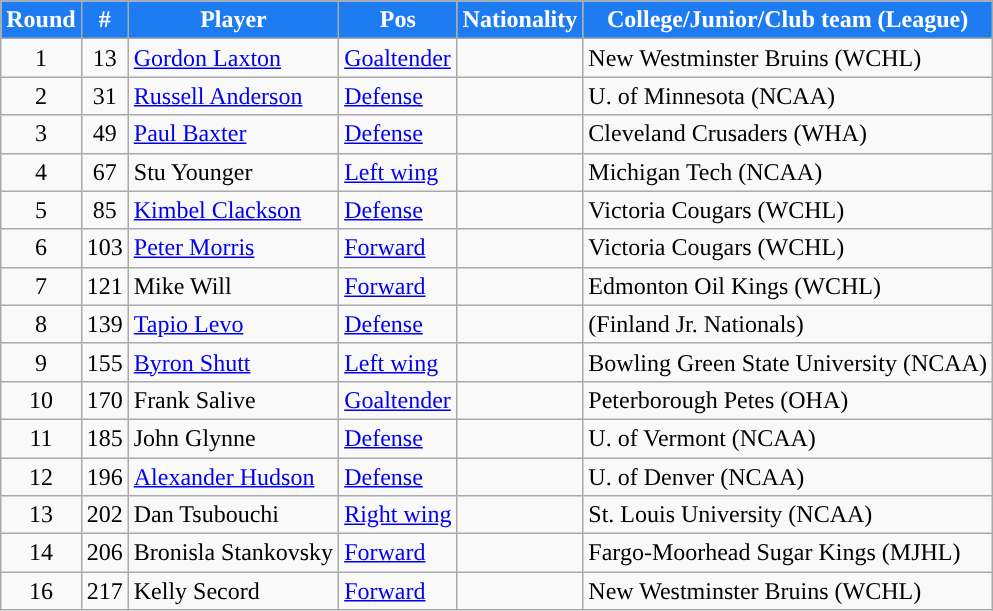<table class="wikitable">
<tr>
<th style="color:white; background:#1D7CF2; ">Round</th>
<th style="color:white; background:#1D7CF2; ">#</th>
<th style="color:white; background:#1D7CF2; ">Player</th>
<th style="color:white; background:#1D7CF2; ">Pos</th>
<th style="color:white; background:#1D7CF2; ">Nationality</th>
<th style="color:white; background:#1D7CF2; ">College/Junior/Club team (League)</th>
</tr>
<tr>
<td align=center>1</td>
<td align=center>13</td>
<td><a href='#'>Gordon Laxton</a></td>
<td><a href='#'>Goaltender</a></td>
<td></td>
<td>New Westminster Bruins (WCHL)</td>
</tr>
<tr>
<td align=center>2</td>
<td align=center>31</td>
<td><a href='#'>Russell Anderson</a></td>
<td><a href='#'>Defense</a></td>
<td></td>
<td>U. of Minnesota (NCAA)</td>
</tr>
<tr>
<td align=center>3</td>
<td align=center>49</td>
<td><a href='#'>Paul Baxter</a></td>
<td><a href='#'>Defense</a></td>
<td></td>
<td>Cleveland Crusaders (WHA)</td>
</tr>
<tr>
<td align=center>4</td>
<td align=center>67</td>
<td>Stu Younger</td>
<td><a href='#'>Left wing</a></td>
<td></td>
<td>Michigan Tech (NCAA)</td>
</tr>
<tr>
<td align=center>5</td>
<td align=center>85</td>
<td><a href='#'>Kimbel Clackson</a></td>
<td><a href='#'>Defense</a></td>
<td></td>
<td>Victoria Cougars (WCHL)</td>
</tr>
<tr>
<td align=center>6</td>
<td align=center>103</td>
<td><a href='#'>Peter Morris</a></td>
<td><a href='#'>Forward</a></td>
<td></td>
<td>Victoria Cougars (WCHL)</td>
</tr>
<tr>
<td align=center>7</td>
<td align=center>121</td>
<td>Mike Will</td>
<td><a href='#'>Forward</a></td>
<td></td>
<td>Edmonton Oil Kings (WCHL)</td>
</tr>
<tr>
<td align=center>8</td>
<td align=center>139</td>
<td><a href='#'>Tapio Levo</a></td>
<td><a href='#'>Defense</a></td>
<td></td>
<td>(Finland Jr. Nationals)</td>
</tr>
<tr>
<td align=center>9</td>
<td align=center>155</td>
<td><a href='#'>Byron Shutt</a></td>
<td><a href='#'>Left wing</a></td>
<td></td>
<td>Bowling Green State University (NCAA)</td>
</tr>
<tr>
<td align=center>10</td>
<td align=center>170</td>
<td>Frank Salive</td>
<td><a href='#'>Goaltender</a></td>
<td></td>
<td>Peterborough Petes (OHA)</td>
</tr>
<tr>
<td align=center>11</td>
<td align=center>185</td>
<td>John Glynne</td>
<td><a href='#'>Defense</a></td>
<td></td>
<td>U. of Vermont (NCAA)</td>
</tr>
<tr>
<td align=center>12</td>
<td align=center>196</td>
<td><a href='#'>Alexander Hudson</a></td>
<td><a href='#'>Defense</a></td>
<td></td>
<td>U. of Denver (NCAA)</td>
</tr>
<tr>
<td align=center>13</td>
<td align=center>202</td>
<td>Dan Tsubouchi</td>
<td><a href='#'>Right wing</a></td>
<td></td>
<td>St. Louis University (NCAA)</td>
</tr>
<tr>
<td align=center>14</td>
<td align=center>206</td>
<td>Bronisla Stankovsky</td>
<td><a href='#'>Forward</a></td>
<td></td>
<td>Fargo-Moorhead Sugar Kings (MJHL)</td>
</tr>
<tr>
<td align=center>16</td>
<td align=center>217</td>
<td>Kelly Secord</td>
<td><a href='#'>Forward</a></td>
<td></td>
<td>New Westminster Bruins (WCHL)</td>
</tr>
</table>
